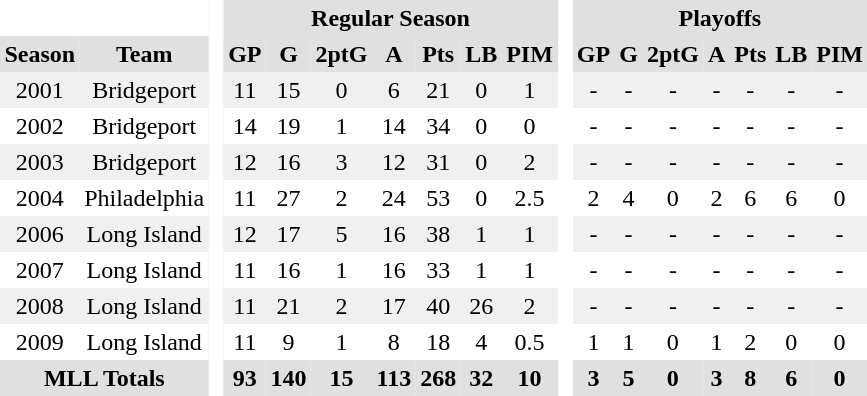<table BORDER="0" CELLPADDING="3" CELLSPACING="0">
<tr ALIGN="center" bgcolor="#e0e0e0">
<th colspan="2" bgcolor="#ffffff"> </th>
<th rowspan="99" bgcolor="#ffffff"> </th>
<th colspan="7">Regular Season</th>
<th rowspan="99" bgcolor="#ffffff"> </th>
<th colspan="7">Playoffs</th>
</tr>
<tr ALIGN="center" bgcolor="#e0e0e0">
<th>Season</th>
<th>Team</th>
<th>GP</th>
<th>G</th>
<th>2ptG</th>
<th>A</th>
<th>Pts</th>
<th>LB</th>
<th>PIM</th>
<th>GP</th>
<th>G</th>
<th>2ptG</th>
<th>A</th>
<th>Pts</th>
<th>LB</th>
<th>PIM</th>
</tr>
<tr ALIGN="center" bgcolor="#f0f0f0">
<td>2001</td>
<td>Bridgeport</td>
<td>11</td>
<td>15</td>
<td>0</td>
<td>6</td>
<td>21</td>
<td>0</td>
<td>1</td>
<td>-</td>
<td>-</td>
<td>-</td>
<td>-</td>
<td>-</td>
<td>-</td>
<td>-</td>
</tr>
<tr ALIGN="center">
<td>2002</td>
<td>Bridgeport</td>
<td>14</td>
<td>19</td>
<td>1</td>
<td>14</td>
<td>34</td>
<td>0</td>
<td>0</td>
<td>-</td>
<td>-</td>
<td>-</td>
<td>-</td>
<td>-</td>
<td>-</td>
<td>-</td>
</tr>
<tr ALIGN="center" bgcolor="#f0f0f0">
<td>2003</td>
<td>Bridgeport</td>
<td>12</td>
<td>16</td>
<td>3</td>
<td>12</td>
<td>31</td>
<td>0</td>
<td>2</td>
<td>-</td>
<td>-</td>
<td>-</td>
<td>-</td>
<td>-</td>
<td>-</td>
<td>-</td>
</tr>
<tr ALIGN="center">
<td>2004</td>
<td>Philadelphia</td>
<td>11</td>
<td>27</td>
<td>2</td>
<td>24</td>
<td>53</td>
<td>0</td>
<td>2.5</td>
<td>2</td>
<td>4</td>
<td>0</td>
<td>2</td>
<td>6</td>
<td>6</td>
<td>0</td>
</tr>
<tr ALIGN="center" bgcolor="#f0f0f0">
<td>2006</td>
<td>Long Island</td>
<td>12</td>
<td>17</td>
<td>5</td>
<td>16</td>
<td>38</td>
<td>1</td>
<td>1</td>
<td>-</td>
<td>-</td>
<td>-</td>
<td>-</td>
<td>-</td>
<td>-</td>
<td>-</td>
</tr>
<tr ALIGN="center">
<td>2007</td>
<td>Long Island</td>
<td>11</td>
<td>16</td>
<td>1</td>
<td>16</td>
<td>33</td>
<td>1</td>
<td>1</td>
<td>-</td>
<td>-</td>
<td>-</td>
<td>-</td>
<td>-</td>
<td>-</td>
<td>-</td>
</tr>
<tr ALIGN="center" bgcolor="#f0f0f0">
<td>2008</td>
<td>Long Island</td>
<td>11</td>
<td>21</td>
<td>2</td>
<td>17</td>
<td>40</td>
<td>26</td>
<td>2</td>
<td>-</td>
<td>-</td>
<td>-</td>
<td>-</td>
<td>-</td>
<td>-</td>
<td>-</td>
</tr>
<tr ALIGN="center">
<td>2009</td>
<td>Long Island</td>
<td>11</td>
<td>9</td>
<td>1</td>
<td>8</td>
<td>18</td>
<td>4</td>
<td>0.5</td>
<td>1</td>
<td>1</td>
<td>0</td>
<td>1</td>
<td>2</td>
<td>0</td>
<td>0</td>
</tr>
<tr ALIGN="center" bgcolor="#e0e0e0">
<th colspan="2">MLL Totals</th>
<th>93</th>
<th>140</th>
<th>15</th>
<th>113</th>
<th>268</th>
<th>32</th>
<th>10</th>
<th>3</th>
<th>5</th>
<th>0</th>
<th>3</th>
<th>8</th>
<th>6</th>
<th>0</th>
</tr>
</table>
